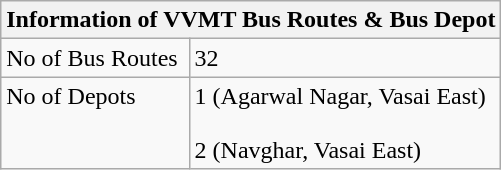<table class="wikitable">
<tr>
<th colspan="2">Information of VVMT Bus Routes & Bus Depot</th>
</tr>
<tr>
<td>No of Bus Routes</td>
<td>32</td>
</tr>
<tr>
<td style="vertical-align:top;">No of Depots</td>
<td>1 (Agarwal Nagar, Vasai East)<br><br>2 (Navghar, Vasai East)</td>
</tr>
</table>
